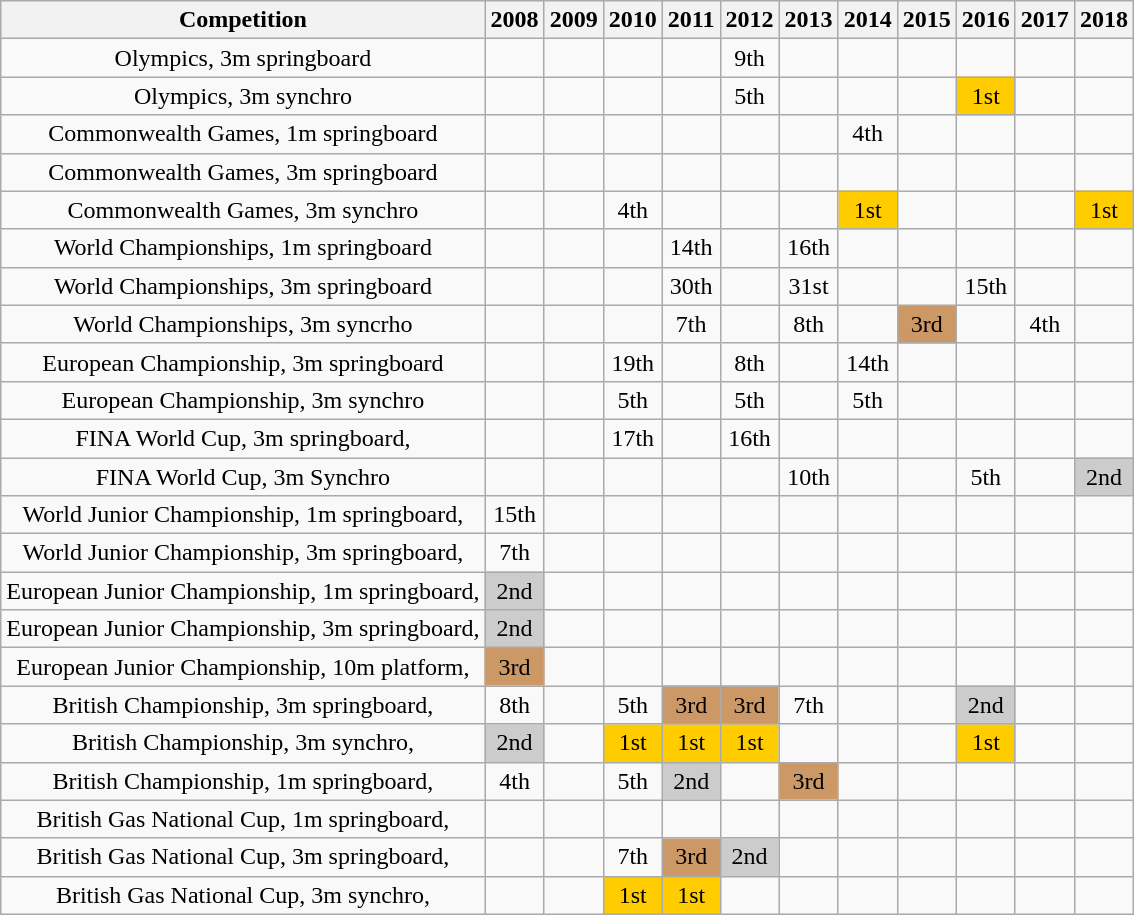<table class="wikitable" style="text-align:center;">
<tr>
<th>Competition</th>
<th>2008</th>
<th>2009</th>
<th>2010</th>
<th>2011</th>
<th>2012</th>
<th>2013</th>
<th>2014</th>
<th>2015</th>
<th>2016</th>
<th>2017</th>
<th>2018</th>
</tr>
<tr>
<td>Olympics, 3m springboard</td>
<td></td>
<td></td>
<td></td>
<td></td>
<td>9th</td>
<td></td>
<td></td>
<td></td>
<td></td>
<td></td>
<td></td>
</tr>
<tr>
<td>Olympics, 3m synchro</td>
<td></td>
<td></td>
<td></td>
<td></td>
<td>5th</td>
<td></td>
<td></td>
<td></td>
<td bgcolor="ffcc00">1st</td>
<td></td>
<td></td>
</tr>
<tr>
<td>Commonwealth Games, 1m springboard</td>
<td></td>
<td></td>
<td></td>
<td></td>
<td></td>
<td></td>
<td>4th</td>
<td></td>
<td></td>
<td></td>
<td></td>
</tr>
<tr>
<td>Commonwealth Games, 3m springboard</td>
<td></td>
<td></td>
<td></td>
<td></td>
<td></td>
<td></td>
<td></td>
<td></td>
<td></td>
<td></td>
<td></td>
</tr>
<tr>
<td>Commonwealth Games, 3m synchro</td>
<td></td>
<td></td>
<td>4th</td>
<td></td>
<td></td>
<td></td>
<td bgcolor="#ffcc00">1st</td>
<td></td>
<td></td>
<td></td>
<td bgcolor="#ffcc00">1st</td>
</tr>
<tr>
<td>World Championships, 1m springboard</td>
<td></td>
<td></td>
<td></td>
<td>14th</td>
<td></td>
<td>16th</td>
<td></td>
<td></td>
<td></td>
<td></td>
<td></td>
</tr>
<tr>
<td>World Championships, 3m springboard</td>
<td></td>
<td></td>
<td></td>
<td>30th</td>
<td></td>
<td>31st</td>
<td></td>
<td></td>
<td>15th</td>
<td></td>
<td></td>
</tr>
<tr>
<td>World Championships, 3m syncrho</td>
<td></td>
<td></td>
<td></td>
<td>7th</td>
<td></td>
<td>8th</td>
<td></td>
<td bgcolor="#cc9966" bronze>3rd</td>
<td></td>
<td>4th</td>
<td></td>
</tr>
<tr>
<td>European Championship, 3m springboard</td>
<td></td>
<td></td>
<td>19th</td>
<td></td>
<td>8th</td>
<td></td>
<td>14th</td>
<td></td>
<td></td>
<td></td>
<td></td>
</tr>
<tr>
<td>European Championship, 3m synchro</td>
<td></td>
<td></td>
<td>5th</td>
<td></td>
<td>5th</td>
<td></td>
<td>5th</td>
<td></td>
<td></td>
<td></td>
<td></td>
</tr>
<tr>
<td>FINA World Cup, 3m springboard,</td>
<td></td>
<td></td>
<td>17th</td>
<td></td>
<td>16th</td>
<td></td>
<td></td>
<td></td>
<td></td>
<td></td>
<td></td>
</tr>
<tr>
<td>FINA World Cup, 3m Synchro</td>
<td></td>
<td></td>
<td></td>
<td></td>
<td></td>
<td>10th</td>
<td></td>
<td></td>
<td>5th</td>
<td></td>
<td bgcolor="#cccccc">2nd</td>
</tr>
<tr>
<td>World Junior Championship, 1m springboard,</td>
<td>15th</td>
<td></td>
<td></td>
<td></td>
<td></td>
<td></td>
<td></td>
<td></td>
<td></td>
<td></td>
<td></td>
</tr>
<tr>
<td>World Junior Championship, 3m springboard,</td>
<td>7th</td>
<td></td>
<td></td>
<td></td>
<td></td>
<td></td>
<td></td>
<td></td>
<td></td>
<td></td>
<td></td>
</tr>
<tr>
<td>European Junior Championship, 1m springboard,</td>
<td bgcolor="#cccccc">2nd</td>
<td></td>
<td></td>
<td></td>
<td></td>
<td></td>
<td></td>
<td></td>
<td></td>
<td></td>
<td></td>
</tr>
<tr>
<td>European Junior Championship, 3m springboard,</td>
<td bgcolor="#cccccc">2nd</td>
<td></td>
<td></td>
<td></td>
<td></td>
<td></td>
<td></td>
<td></td>
<td></td>
<td></td>
<td></td>
</tr>
<tr>
<td>European Junior Championship, 10m platform,</td>
<td bgcolor="#cc9966" bronze>3rd</td>
<td></td>
<td></td>
<td></td>
<td></td>
<td></td>
<td></td>
<td></td>
<td></td>
<td></td>
<td></td>
</tr>
<tr>
<td>British Championship, 3m springboard,</td>
<td>8th</td>
<td></td>
<td>5th</td>
<td bgcolor="#cc9966" bronze>3rd</td>
<td bgcolor="#cc9966" bronze>3rd</td>
<td>7th</td>
<td></td>
<td></td>
<td bgcolor="#cccccc">2nd</td>
<td></td>
<td></td>
</tr>
<tr>
<td>British Championship, 3m synchro,</td>
<td bgcolor="#cccccc">2nd</td>
<td></td>
<td bgcolor="#ffcc00">1st</td>
<td bgcolor="#ffcc00">1st</td>
<td bgcolor="#ffcc00">1st</td>
<td></td>
<td></td>
<td></td>
<td bgcolor="#ffcc00">1st</td>
<td></td>
<td></td>
</tr>
<tr>
<td>British Championship, 1m springboard,</td>
<td>4th</td>
<td></td>
<td>5th</td>
<td bgcolor="#cccccc">2nd</td>
<td></td>
<td bgcolor="#cc9966" bronze>3rd</td>
<td></td>
<td></td>
<td></td>
<td></td>
<td></td>
</tr>
<tr>
<td>British Gas National Cup, 1m springboard,</td>
<td></td>
<td></td>
<td></td>
<td></td>
<td></td>
<td></td>
<td></td>
<td></td>
<td></td>
<td></td>
<td></td>
</tr>
<tr>
<td>British Gas National Cup, 3m springboard,</td>
<td></td>
<td></td>
<td>7th</td>
<td bgcolor="#cc9966" bronze>3rd</td>
<td bgcolor="#cccccc">2nd</td>
<td></td>
<td></td>
<td></td>
<td></td>
<td></td>
<td></td>
</tr>
<tr>
<td>British Gas National Cup, 3m synchro,</td>
<td></td>
<td></td>
<td bgcolor="#ffcc00">1st</td>
<td bgcolor="#ffcc00">1st</td>
<td></td>
<td></td>
<td></td>
<td></td>
<td></td>
<td></td>
<td></td>
</tr>
</table>
